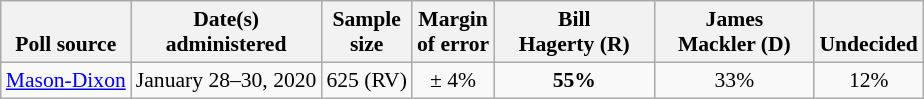<table class="wikitable" style="font-size:90%;text-align:center;">
<tr valign=bottom>
<th>Poll source</th>
<th>Date(s)<br>administered</th>
<th>Sample<br>size</th>
<th>Margin<br>of error</th>
<th style="width:100px;">Bill<br>Hagerty (R)</th>
<th style="width:100px;">James<br>Mackler (D)</th>
<th>Undecided</th>
</tr>
<tr>
<td style="text-align:left;"><a href='#'>Mason-Dixon</a></td>
<td>January 28–30, 2020</td>
<td>625 (RV)</td>
<td>± 4%</td>
<td><strong>55%</strong></td>
<td>33%</td>
<td>12%</td>
</tr>
</table>
